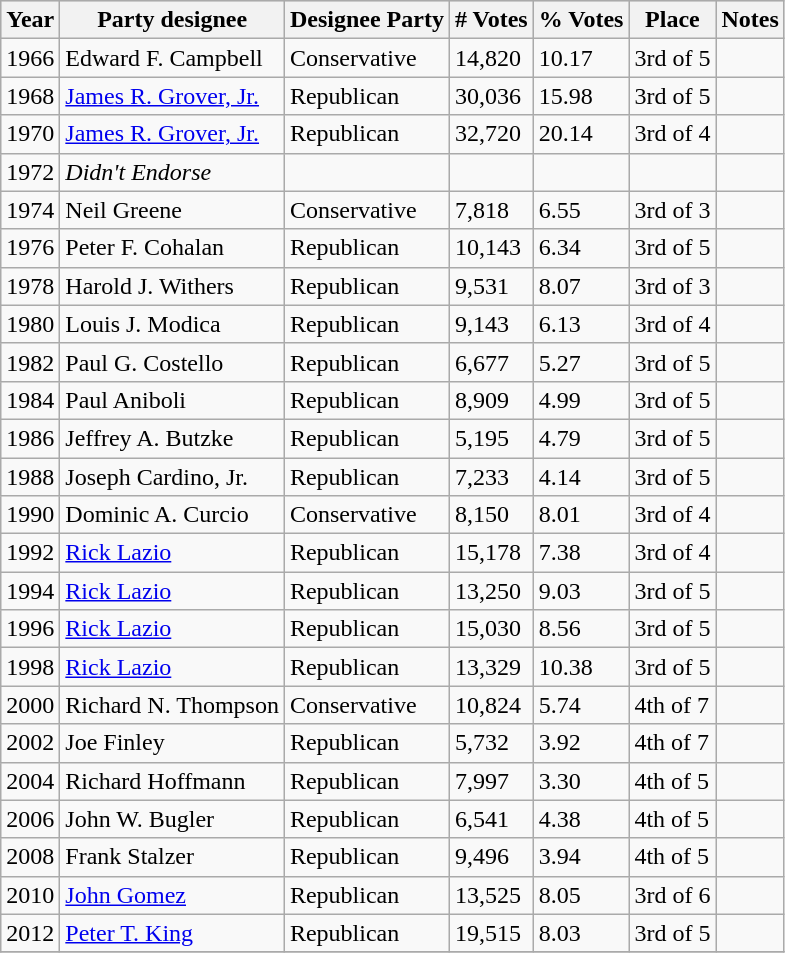<table class=wikitable>
<tr bgcolor=lightgrey>
<th>Year</th>
<th>Party designee</th>
<th>Designee Party</th>
<th># Votes</th>
<th>% Votes</th>
<th>Place</th>
<th>Notes</th>
</tr>
<tr>
<td>1966</td>
<td>Edward F. Campbell</td>
<td>Conservative</td>
<td>14,820</td>
<td>10.17</td>
<td>3rd of 5</td>
<td></td>
</tr>
<tr>
<td>1968</td>
<td><a href='#'>James R. Grover, Jr.</a></td>
<td>Republican</td>
<td>30,036</td>
<td>15.98</td>
<td>3rd of 5</td>
<td></td>
</tr>
<tr>
<td>1970</td>
<td><a href='#'>James R. Grover, Jr.</a></td>
<td>Republican</td>
<td>32,720</td>
<td>20.14</td>
<td>3rd of 4</td>
<td></td>
</tr>
<tr>
<td>1972</td>
<td><em>Didn't Endorse</em></td>
<td></td>
<td></td>
<td></td>
<td></td>
<td></td>
</tr>
<tr>
<td>1974</td>
<td>Neil Greene</td>
<td>Conservative</td>
<td>7,818</td>
<td>6.55</td>
<td>3rd of 3</td>
<td></td>
</tr>
<tr>
<td>1976</td>
<td>Peter F. Cohalan</td>
<td>Republican</td>
<td>10,143</td>
<td>6.34</td>
<td>3rd of 5</td>
<td></td>
</tr>
<tr>
<td>1978</td>
<td>Harold J. Withers</td>
<td>Republican</td>
<td>9,531</td>
<td>8.07</td>
<td>3rd of 3</td>
<td></td>
</tr>
<tr>
<td>1980</td>
<td>Louis J. Modica</td>
<td>Republican</td>
<td>9,143</td>
<td>6.13</td>
<td>3rd of 4</td>
<td></td>
</tr>
<tr>
<td>1982</td>
<td>Paul G. Costello</td>
<td>Republican</td>
<td>6,677</td>
<td>5.27</td>
<td>3rd of 5</td>
<td></td>
</tr>
<tr>
<td>1984</td>
<td>Paul Aniboli</td>
<td>Republican</td>
<td>8,909</td>
<td>4.99</td>
<td>3rd of 5</td>
<td></td>
</tr>
<tr>
<td>1986</td>
<td>Jeffrey A. Butzke</td>
<td>Republican</td>
<td>5,195</td>
<td>4.79</td>
<td>3rd of 5</td>
<td></td>
</tr>
<tr>
<td>1988</td>
<td>Joseph Cardino, Jr.</td>
<td>Republican</td>
<td>7,233</td>
<td>4.14</td>
<td>3rd of 5</td>
<td></td>
</tr>
<tr>
<td>1990</td>
<td>Dominic A. Curcio</td>
<td>Conservative</td>
<td>8,150</td>
<td>8.01</td>
<td>3rd of 4</td>
<td></td>
</tr>
<tr>
<td>1992</td>
<td><a href='#'>Rick Lazio</a></td>
<td>Republican</td>
<td>15,178</td>
<td>7.38</td>
<td>3rd of 4</td>
<td></td>
</tr>
<tr>
<td>1994</td>
<td><a href='#'>Rick Lazio</a></td>
<td>Republican</td>
<td>13,250</td>
<td>9.03</td>
<td>3rd of 5</td>
<td></td>
</tr>
<tr>
<td>1996</td>
<td><a href='#'>Rick Lazio</a></td>
<td>Republican</td>
<td>15,030</td>
<td>8.56</td>
<td>3rd of 5</td>
<td></td>
</tr>
<tr>
<td>1998</td>
<td><a href='#'>Rick Lazio</a></td>
<td>Republican</td>
<td>13,329</td>
<td>10.38</td>
<td>3rd of 5</td>
<td></td>
</tr>
<tr>
<td>2000</td>
<td>Richard N. Thompson</td>
<td>Conservative</td>
<td>10,824</td>
<td>5.74</td>
<td>4th of 7</td>
<td></td>
</tr>
<tr>
<td>2002</td>
<td>Joe Finley</td>
<td>Republican</td>
<td>5,732</td>
<td>3.92</td>
<td>4th of 7</td>
<td></td>
</tr>
<tr>
<td>2004</td>
<td>Richard Hoffmann</td>
<td>Republican</td>
<td>7,997</td>
<td>3.30</td>
<td>4th of 5</td>
<td></td>
</tr>
<tr>
<td>2006</td>
<td>John W. Bugler</td>
<td>Republican</td>
<td>6,541</td>
<td>4.38</td>
<td>4th of 5</td>
<td></td>
</tr>
<tr>
<td>2008</td>
<td>Frank Stalzer</td>
<td>Republican</td>
<td>9,496</td>
<td>3.94</td>
<td>4th of 5</td>
<td></td>
</tr>
<tr>
<td>2010</td>
<td><a href='#'>John Gomez</a></td>
<td>Republican</td>
<td>13,525</td>
<td>8.05</td>
<td>3rd of 6</td>
<td></td>
</tr>
<tr>
<td>2012</td>
<td><a href='#'>Peter T. King</a></td>
<td>Republican</td>
<td>19,515</td>
<td>8.03</td>
<td>3rd of 5</td>
<td></td>
</tr>
<tr>
</tr>
</table>
